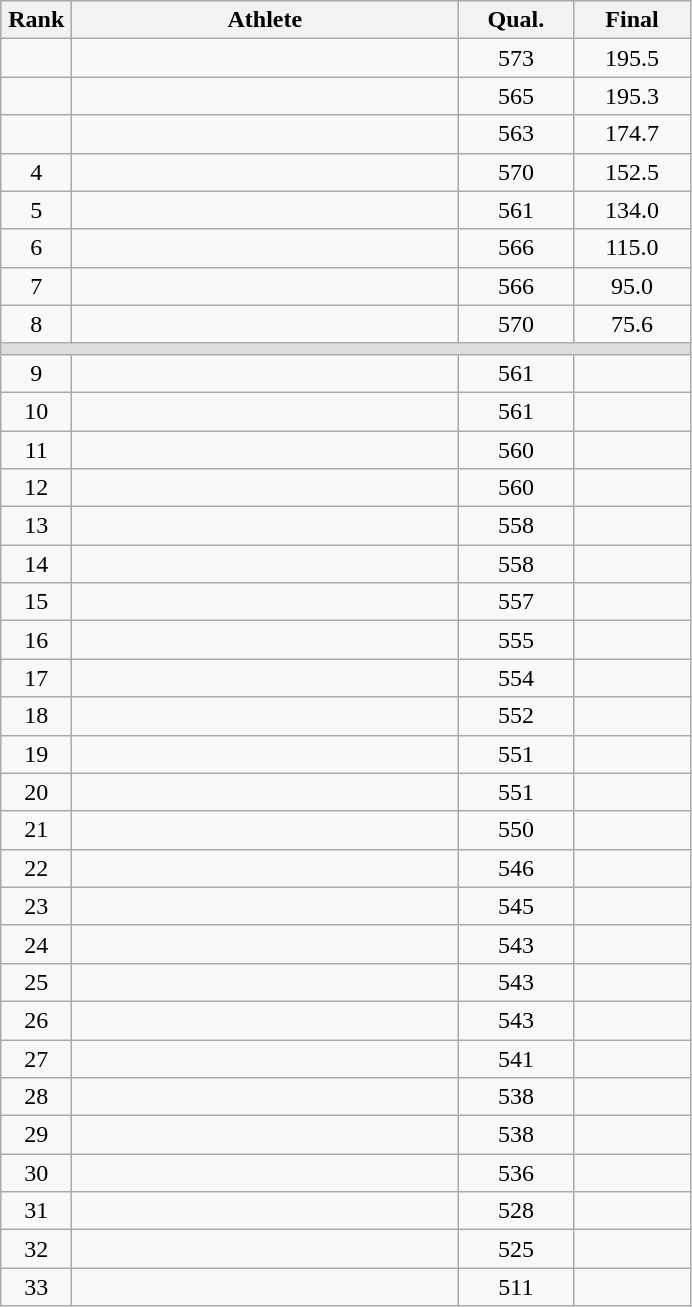<table class="wikitable" style="text-align:center">
<tr>
<th width=40>Rank</th>
<th width=250>Athlete</th>
<th width=70>Qual.</th>
<th width=70>Final</th>
</tr>
<tr>
<td></td>
<td align=left></td>
<td>573</td>
<td>195.5</td>
</tr>
<tr>
<td></td>
<td align=left></td>
<td>565</td>
<td>195.3</td>
</tr>
<tr>
<td></td>
<td align=left></td>
<td>563</td>
<td>174.7</td>
</tr>
<tr>
<td>4</td>
<td align=left></td>
<td>570</td>
<td>152.5</td>
</tr>
<tr>
<td>5</td>
<td align=left></td>
<td>561</td>
<td>134.0</td>
</tr>
<tr>
<td>6</td>
<td align=left></td>
<td>566</td>
<td>115.0</td>
</tr>
<tr>
<td>7</td>
<td align=left></td>
<td>566</td>
<td>95.0</td>
</tr>
<tr>
<td>8</td>
<td align=left></td>
<td>570</td>
<td>75.6</td>
</tr>
<tr bgcolor=#DDDDDD>
<td colspan=4></td>
</tr>
<tr>
<td>9</td>
<td align=left></td>
<td>561</td>
<td></td>
</tr>
<tr>
<td>10</td>
<td align=left></td>
<td>561</td>
<td></td>
</tr>
<tr>
<td>11</td>
<td align=left></td>
<td>560</td>
<td></td>
</tr>
<tr>
<td>12</td>
<td align=left></td>
<td>560</td>
<td></td>
</tr>
<tr>
<td>13</td>
<td align=left></td>
<td>558</td>
<td></td>
</tr>
<tr>
<td>14</td>
<td align=left></td>
<td>558</td>
<td></td>
</tr>
<tr>
<td>15</td>
<td align=left></td>
<td>557</td>
<td></td>
</tr>
<tr>
<td>16</td>
<td align=left></td>
<td>555</td>
<td></td>
</tr>
<tr>
<td>17</td>
<td align=left></td>
<td>554</td>
<td></td>
</tr>
<tr>
<td>18</td>
<td align=left></td>
<td>552</td>
<td></td>
</tr>
<tr>
<td>19</td>
<td align=left></td>
<td>551</td>
<td></td>
</tr>
<tr>
<td>20</td>
<td align=left></td>
<td>551</td>
<td></td>
</tr>
<tr>
<td>21</td>
<td align=left></td>
<td>550</td>
<td></td>
</tr>
<tr>
<td>22</td>
<td align=left></td>
<td>546</td>
<td></td>
</tr>
<tr>
<td>23</td>
<td align=left></td>
<td>545</td>
<td></td>
</tr>
<tr>
<td>24</td>
<td align=left></td>
<td>543</td>
<td></td>
</tr>
<tr>
<td>25</td>
<td align=left></td>
<td>543</td>
<td></td>
</tr>
<tr>
<td>26</td>
<td align=left></td>
<td>543</td>
<td></td>
</tr>
<tr>
<td>27</td>
<td align=left></td>
<td>541</td>
<td></td>
</tr>
<tr>
<td>28</td>
<td align=left></td>
<td>538</td>
<td></td>
</tr>
<tr>
<td>29</td>
<td align=left></td>
<td>538</td>
<td></td>
</tr>
<tr>
<td>30</td>
<td align=left></td>
<td>536</td>
<td></td>
</tr>
<tr>
<td>31</td>
<td align=left></td>
<td>528</td>
<td></td>
</tr>
<tr>
<td>32</td>
<td align=left></td>
<td>525</td>
<td></td>
</tr>
<tr>
<td>33</td>
<td align=left></td>
<td>511</td>
<td></td>
</tr>
</table>
